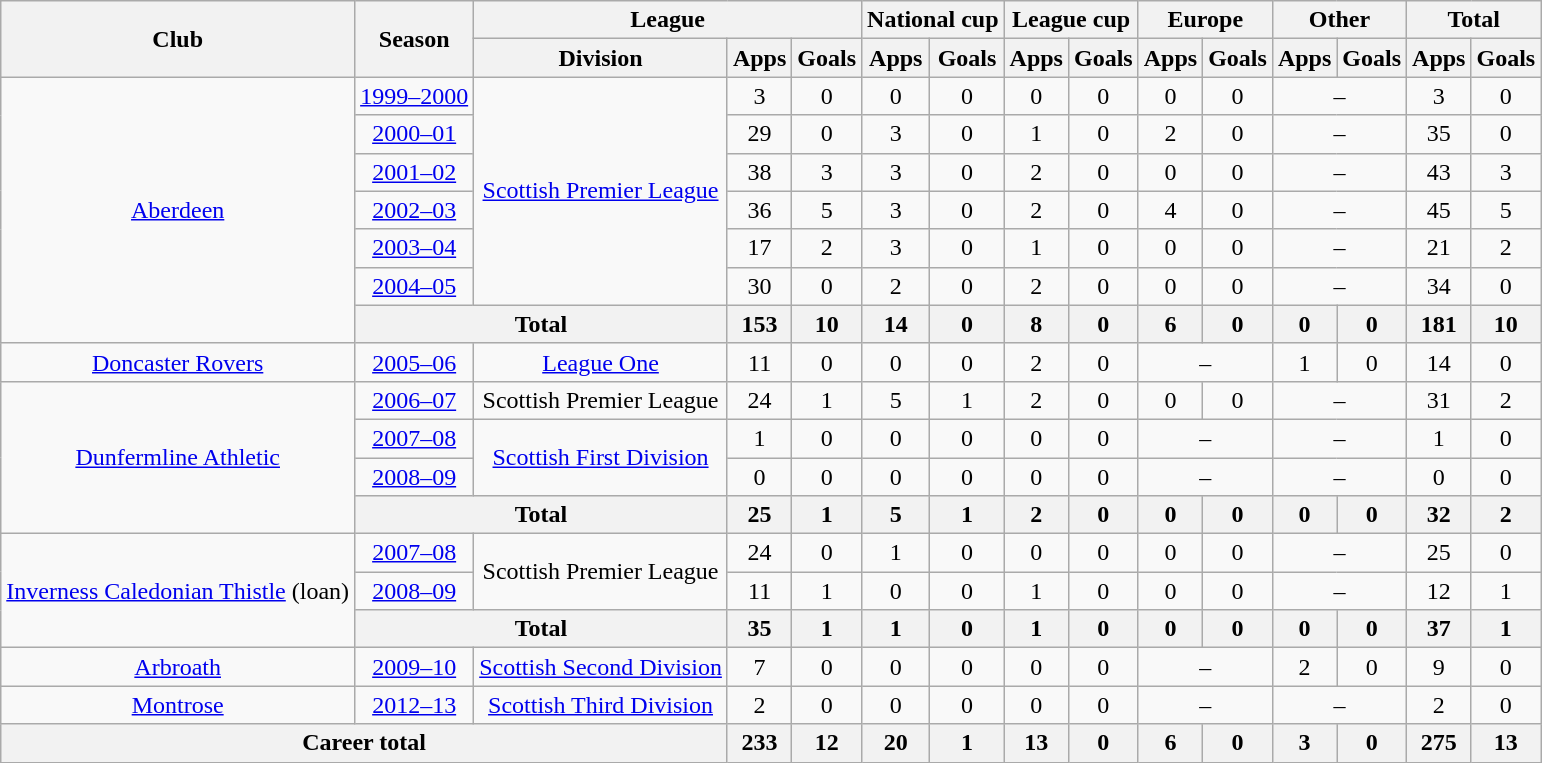<table class="wikitable" style="text-align:center">
<tr>
<th rowspan="2">Club</th>
<th rowspan="2">Season</th>
<th colspan="3">League</th>
<th colspan="2">National cup</th>
<th colspan="2">League cup</th>
<th colspan="2">Europe</th>
<th colspan="2">Other</th>
<th colspan="2">Total</th>
</tr>
<tr>
<th>Division</th>
<th>Apps</th>
<th>Goals</th>
<th>Apps</th>
<th>Goals</th>
<th>Apps</th>
<th>Goals</th>
<th>Apps</th>
<th>Goals</th>
<th>Apps</th>
<th>Goals</th>
<th>Apps</th>
<th>Goals</th>
</tr>
<tr>
<td rowspan="7"><a href='#'>Aberdeen</a></td>
<td><a href='#'>1999–2000</a></td>
<td rowspan="6"><a href='#'>Scottish Premier League</a></td>
<td>3</td>
<td>0</td>
<td>0</td>
<td>0</td>
<td>0</td>
<td>0</td>
<td>0</td>
<td>0</td>
<td colspan="2">–</td>
<td>3</td>
<td>0</td>
</tr>
<tr>
<td><a href='#'>2000–01</a></td>
<td>29</td>
<td>0</td>
<td>3</td>
<td>0</td>
<td>1</td>
<td>0</td>
<td>2</td>
<td>0</td>
<td colspan="2">–</td>
<td>35</td>
<td>0</td>
</tr>
<tr>
<td><a href='#'>2001–02</a></td>
<td>38</td>
<td>3</td>
<td>3</td>
<td>0</td>
<td>2</td>
<td>0</td>
<td>0</td>
<td>0</td>
<td colspan="2">–</td>
<td>43</td>
<td>3</td>
</tr>
<tr>
<td><a href='#'>2002–03</a></td>
<td>36</td>
<td>5</td>
<td>3</td>
<td>0</td>
<td>2</td>
<td>0</td>
<td>4</td>
<td>0</td>
<td colspan="2">–</td>
<td>45</td>
<td>5</td>
</tr>
<tr>
<td><a href='#'>2003–04</a></td>
<td>17</td>
<td>2</td>
<td>3</td>
<td>0</td>
<td>1</td>
<td>0</td>
<td>0</td>
<td>0</td>
<td colspan="2">–</td>
<td>21</td>
<td>2</td>
</tr>
<tr>
<td><a href='#'>2004–05</a></td>
<td>30</td>
<td>0</td>
<td>2</td>
<td>0</td>
<td>2</td>
<td>0</td>
<td>0</td>
<td>0</td>
<td colspan="2">–</td>
<td>34</td>
<td>0</td>
</tr>
<tr>
<th colspan="2">Total</th>
<th>153</th>
<th>10</th>
<th>14</th>
<th>0</th>
<th>8</th>
<th>0</th>
<th>6</th>
<th>0</th>
<th>0</th>
<th>0</th>
<th>181</th>
<th>10</th>
</tr>
<tr>
<td><a href='#'>Doncaster Rovers</a></td>
<td><a href='#'>2005–06</a></td>
<td><a href='#'>League One</a></td>
<td>11</td>
<td>0</td>
<td>0</td>
<td>0</td>
<td>2</td>
<td>0</td>
<td colspan="2">–</td>
<td>1</td>
<td>0</td>
<td>14</td>
<td>0</td>
</tr>
<tr>
<td rowspan="4"><a href='#'>Dunfermline Athletic</a></td>
<td><a href='#'>2006–07</a></td>
<td>Scottish Premier League</td>
<td>24</td>
<td>1</td>
<td>5</td>
<td>1</td>
<td>2</td>
<td>0</td>
<td>0</td>
<td>0</td>
<td colspan="2">–</td>
<td>31</td>
<td>2</td>
</tr>
<tr>
<td><a href='#'>2007–08</a></td>
<td rowspan="2"><a href='#'>Scottish First Division</a></td>
<td>1</td>
<td>0</td>
<td>0</td>
<td>0</td>
<td>0</td>
<td>0</td>
<td colspan="2">–</td>
<td colspan="2">–</td>
<td>1</td>
<td>0</td>
</tr>
<tr>
<td><a href='#'>2008–09</a></td>
<td>0</td>
<td>0</td>
<td>0</td>
<td>0</td>
<td>0</td>
<td>0</td>
<td colspan="2">–</td>
<td colspan="2">–</td>
<td>0</td>
<td>0</td>
</tr>
<tr>
<th colspan="2">Total</th>
<th>25</th>
<th>1</th>
<th>5</th>
<th>1</th>
<th>2</th>
<th>0</th>
<th>0</th>
<th>0</th>
<th>0</th>
<th>0</th>
<th>32</th>
<th>2</th>
</tr>
<tr>
<td rowspan="3"><a href='#'>Inverness Caledonian Thistle</a> (loan)</td>
<td><a href='#'>2007–08</a></td>
<td rowspan="2">Scottish Premier League</td>
<td>24</td>
<td>0</td>
<td>1</td>
<td>0</td>
<td>0</td>
<td>0</td>
<td>0</td>
<td>0</td>
<td colspan="2">–</td>
<td>25</td>
<td>0</td>
</tr>
<tr>
<td><a href='#'>2008–09</a></td>
<td>11</td>
<td>1</td>
<td>0</td>
<td>0</td>
<td>1</td>
<td>0</td>
<td>0</td>
<td>0</td>
<td colspan="2">–</td>
<td>12</td>
<td>1</td>
</tr>
<tr>
<th colspan="2">Total</th>
<th>35</th>
<th>1</th>
<th>1</th>
<th>0</th>
<th>1</th>
<th>0</th>
<th>0</th>
<th>0</th>
<th>0</th>
<th>0</th>
<th>37</th>
<th>1</th>
</tr>
<tr>
<td><a href='#'>Arbroath</a></td>
<td><a href='#'>2009–10</a></td>
<td><a href='#'>Scottish Second Division</a></td>
<td>7</td>
<td>0</td>
<td>0</td>
<td>0</td>
<td>0</td>
<td>0</td>
<td colspan="2">–</td>
<td>2</td>
<td>0</td>
<td>9</td>
<td>0</td>
</tr>
<tr>
<td><a href='#'>Montrose</a></td>
<td><a href='#'>2012–13</a></td>
<td><a href='#'>Scottish Third Division</a></td>
<td>2</td>
<td>0</td>
<td>0</td>
<td>0</td>
<td>0</td>
<td>0</td>
<td colspan="2">–</td>
<td colspan="2">–</td>
<td>2</td>
<td>0</td>
</tr>
<tr>
<th colspan="3">Career total</th>
<th>233</th>
<th>12</th>
<th>20</th>
<th>1</th>
<th>13</th>
<th>0</th>
<th>6</th>
<th>0</th>
<th>3</th>
<th>0</th>
<th>275</th>
<th>13</th>
</tr>
</table>
